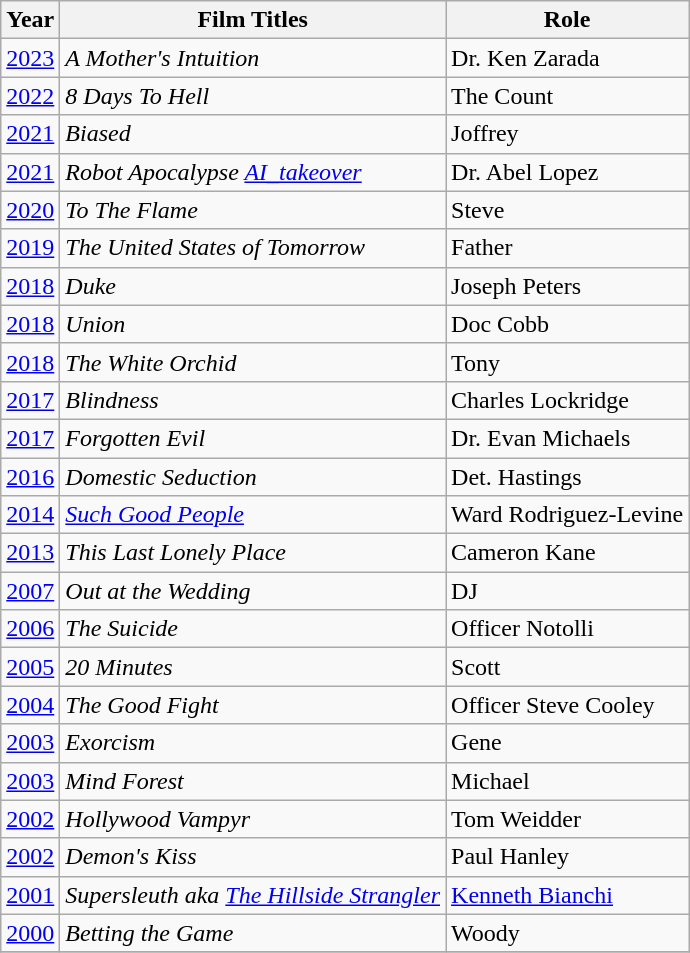<table class=wikitable>
<tr>
<th>Year</th>
<th>Film Titles</th>
<th>Role</th>
</tr>
<tr>
<td rowspan="1"><a href='#'>2023</a></td>
<td><em>A Mother's Intuition</em></td>
<td>Dr. Ken Zarada</td>
</tr>
<tr>
<td rowspan="1"><a href='#'>2022</a></td>
<td><em>8 Days To Hell</em></td>
<td>The Count</td>
</tr>
<tr>
<td rowspan="1"><a href='#'>2021</a></td>
<td><em>Biased</em></td>
<td>Joffrey</td>
</tr>
<tr>
<td rowspan="1"><a href='#'>2021</a></td>
<td><em>Robot Apocalypse <a href='#'>AI_takeover</a></em></td>
<td>Dr. Abel Lopez</td>
</tr>
<tr>
<td rowspan="1"><a href='#'>2020</a></td>
<td><em>To The Flame</em></td>
<td>Steve</td>
</tr>
<tr>
<td rowspan="1"><a href='#'>2019</a></td>
<td><em>The United States of Tomorrow</em></td>
<td>Father</td>
</tr>
<tr>
<td rowspan="1"><a href='#'>2018</a></td>
<td><em>Duke</em></td>
<td>Joseph Peters</td>
</tr>
<tr>
<td rowspan="1"><a href='#'>2018</a></td>
<td><em>Union</em></td>
<td>Doc Cobb</td>
</tr>
<tr>
<td rowspan="1"><a href='#'>2018</a></td>
<td><em>The White Orchid</em></td>
<td>Tony</td>
</tr>
<tr>
<td rowspan="1"><a href='#'>2017</a></td>
<td><em>Blindness</em></td>
<td>Charles Lockridge</td>
</tr>
<tr>
<td rowspan="1"><a href='#'>2017</a></td>
<td><em>Forgotten Evil</em></td>
<td>Dr. Evan Michaels</td>
</tr>
<tr>
<td rowspan="1"><a href='#'>2016</a></td>
<td><em>Domestic Seduction</em></td>
<td>Det. Hastings</td>
</tr>
<tr>
<td rowspan="1"><a href='#'>2014</a></td>
<td><em><a href='#'>Such Good People</a></em></td>
<td>Ward Rodriguez-Levine</td>
</tr>
<tr>
<td rowspan="1"><a href='#'>2013</a></td>
<td><em>This Last Lonely Place</em></td>
<td>Cameron Kane</td>
</tr>
<tr>
<td rowspan="1"><a href='#'>2007</a></td>
<td><em>Out at the Wedding</em></td>
<td>DJ</td>
</tr>
<tr>
<td rowspan="1"><a href='#'>2006</a></td>
<td><em>The Suicide</em></td>
<td>Officer Notolli</td>
</tr>
<tr>
<td rowspan="1"><a href='#'>2005</a></td>
<td><em>20 Minutes</em></td>
<td>Scott</td>
</tr>
<tr>
<td rowspan="1"><a href='#'>2004</a></td>
<td><em>The Good Fight</em></td>
<td>Officer Steve Cooley</td>
</tr>
<tr>
<td rowspan="1"><a href='#'>2003</a></td>
<td><em>Exorcism</em></td>
<td>Gene</td>
</tr>
<tr>
<td rowspan="1"><a href='#'>2003</a></td>
<td><em>Mind Forest</em></td>
<td>Michael</td>
</tr>
<tr>
<td rowspan="1"><a href='#'>2002</a></td>
<td><em>Hollywood Vampyr</em></td>
<td>Tom Weidder</td>
</tr>
<tr>
<td rowspan="1"><a href='#'>2002</a></td>
<td><em>Demon's Kiss</em></td>
<td>Paul Hanley</td>
</tr>
<tr>
<td rowspan="1"><a href='#'>2001</a></td>
<td><em>Supersleuth aka <a href='#'>The Hillside Strangler</a></em></td>
<td><a href='#'>Kenneth Bianchi</a></td>
</tr>
<tr>
<td rowspan="1"><a href='#'>2000</a></td>
<td><em>Betting the Game</em></td>
<td>Woody</td>
</tr>
<tr>
</tr>
</table>
